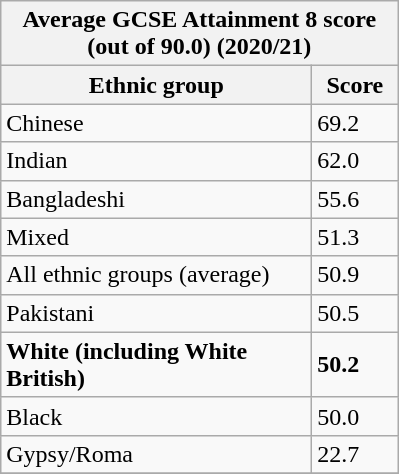<table class="wikitable sortable">
<tr>
<th colspan="3">Average GCSE Attainment 8 score (out of 90.0) (2020/21)</th>
</tr>
<tr>
<th width=200>Ethnic group</th>
<th width=50>Score</th>
</tr>
<tr>
<td>Chinese</td>
<td>69.2</td>
</tr>
<tr>
<td>Indian</td>
<td>62.0</td>
</tr>
<tr>
<td>Bangladeshi</td>
<td>55.6</td>
</tr>
<tr>
<td>Mixed</td>
<td>51.3</td>
</tr>
<tr>
<td>All ethnic groups (average)</td>
<td>50.9</td>
</tr>
<tr>
<td>Pakistani</td>
<td>50.5</td>
</tr>
<tr>
<td><strong>White (including White British)</strong></td>
<td><strong>50.2</strong></td>
</tr>
<tr>
<td>Black</td>
<td>50.0</td>
</tr>
<tr>
<td>Gypsy/Roma</td>
<td>22.7</td>
</tr>
<tr>
</tr>
</table>
